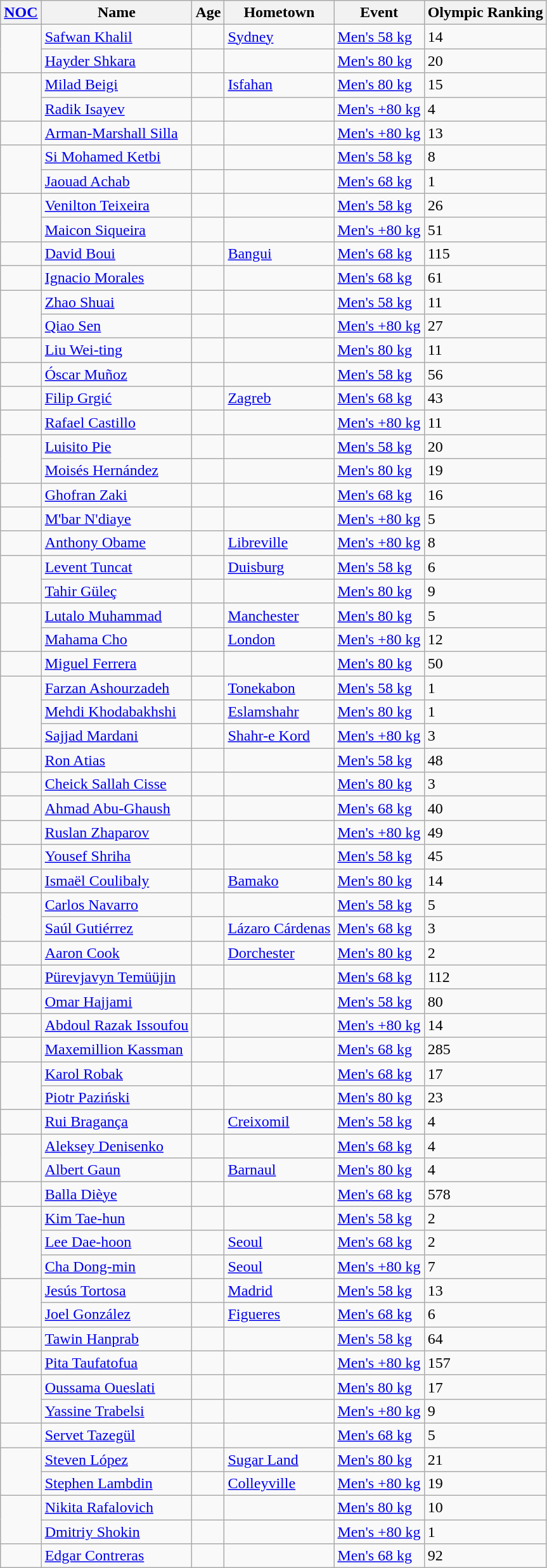<table class="wikitable sortable">
<tr>
<th><a href='#'>NOC</a></th>
<th>Name</th>
<th>Age</th>
<th>Hometown</th>
<th>Event</th>
<th>Olympic Ranking</th>
</tr>
<tr>
<td rowspan=2></td>
<td data-sort-value="Khalil, Safwan"><a href='#'>Safwan Khalil</a></td>
<td></td>
<td> <a href='#'>Sydney</a></td>
<td><a href='#'>Men's 58 kg</a></td>
<td>14</td>
</tr>
<tr>
<td data-sort-value="Shkara, Hayder"><a href='#'>Hayder Shkara</a></td>
<td></td>
<td></td>
<td><a href='#'>Men's 80 kg</a></td>
<td>20</td>
</tr>
<tr>
<td rowspan=2></td>
<td data-sort-value="Beigi, Milad"><a href='#'>Milad Beigi</a></td>
<td></td>
<td> <a href='#'>Isfahan</a></td>
<td><a href='#'>Men's 80 kg</a></td>
<td>15</td>
</tr>
<tr>
<td data-sort-value="Isayev, Radek"><a href='#'>Radik Isayev</a></td>
<td></td>
<td></td>
<td><a href='#'>Men's +80 kg</a></td>
<td>4</td>
</tr>
<tr>
<td></td>
<td data-sort-value="Silla, Arman-Marshall"><a href='#'>Arman-Marshall Silla</a></td>
<td></td>
<td></td>
<td><a href='#'>Men's +80 kg</a></td>
<td>13</td>
</tr>
<tr>
<td rowspan=2></td>
<td data-sort-value="Ketbi, Si Mohamed"><a href='#'>Si Mohamed Ketbi</a></td>
<td></td>
<td></td>
<td><a href='#'>Men's 58 kg</a></td>
<td>8</td>
</tr>
<tr>
<td data-sort-value="Achab, Jaouad"><a href='#'>Jaouad Achab</a></td>
<td></td>
<td></td>
<td><a href='#'>Men's 68 kg</a></td>
<td>1</td>
</tr>
<tr>
<td rowspan=2></td>
<td data-sort-value="Teixeira, Venilton"><a href='#'>Venilton Teixeira</a></td>
<td></td>
<td></td>
<td><a href='#'>Men's 58 kg</a></td>
<td>26</td>
</tr>
<tr>
<td data-sort-value="Siqueira, Maicon"><a href='#'>Maicon Siqueira</a></td>
<td></td>
<td></td>
<td><a href='#'>Men's +80 kg</a></td>
<td>51</td>
</tr>
<tr>
<td></td>
<td data-sort-value="Boui, David"><a href='#'>David Boui</a></td>
<td></td>
<td> <a href='#'>Bangui</a></td>
<td><a href='#'>Men's 68 kg</a></td>
<td>115</td>
</tr>
<tr>
<td></td>
<td data-sort-value="Morales, Ignacio"><a href='#'>Ignacio Morales</a></td>
<td></td>
<td></td>
<td><a href='#'>Men's 68 kg</a></td>
<td>61</td>
</tr>
<tr>
<td rowspan=2></td>
<td data-sort-value="Zhao, Shuai"><a href='#'>Zhao Shuai</a></td>
<td></td>
<td></td>
<td><a href='#'>Men's 58 kg</a></td>
<td>11</td>
</tr>
<tr>
<td data-sort-value="Qiao, Sen"><a href='#'>Qiao Sen</a></td>
<td></td>
<td></td>
<td><a href='#'>Men's +80 kg</a></td>
<td>27</td>
</tr>
<tr>
<td></td>
<td data-sort-value="Liu, Weiting"><a href='#'>Liu Wei-ting</a></td>
<td></td>
<td></td>
<td><a href='#'>Men's 80 kg</a></td>
<td>11</td>
</tr>
<tr>
<td></td>
<td data-sort-value="Munoz, Oscar"><a href='#'>Óscar Muñoz</a></td>
<td></td>
<td></td>
<td><a href='#'>Men's 58 kg</a></td>
<td>56</td>
</tr>
<tr>
<td></td>
<td data-sort-value="Grgic, Filip"><a href='#'>Filip Grgić</a></td>
<td></td>
<td> <a href='#'>Zagreb</a></td>
<td><a href='#'>Men's 68 kg</a></td>
<td>43</td>
</tr>
<tr>
<td></td>
<td data-sort-value="Castillo, Rafael"><a href='#'>Rafael Castillo</a></td>
<td></td>
<td></td>
<td><a href='#'>Men's +80 kg</a></td>
<td>11</td>
</tr>
<tr>
<td rowspan=2></td>
<td data-sort-value="Pie, Luisito"><a href='#'>Luisito Pie</a></td>
<td></td>
<td></td>
<td><a href='#'>Men's 58 kg</a></td>
<td>20</td>
</tr>
<tr>
<td data-sort-value="Hernandez, Moises"><a href='#'>Moisés Hernández</a></td>
<td></td>
<td></td>
<td><a href='#'>Men's 80 kg</a></td>
<td>19</td>
</tr>
<tr>
<td></td>
<td data-sort-value="Zaki, Ghofran"><a href='#'>Ghofran Zaki</a></td>
<td></td>
<td></td>
<td><a href='#'>Men's 68 kg</a></td>
<td>16</td>
</tr>
<tr>
<td></td>
<td data-sort-value="Ndiaye, Mbar"><a href='#'>M'bar N'diaye</a></td>
<td></td>
<td></td>
<td><a href='#'>Men's +80 kg</a></td>
<td>5</td>
</tr>
<tr>
<td></td>
<td data-sort-value="Obame, Anthony"><a href='#'>Anthony Obame</a></td>
<td></td>
<td> <a href='#'>Libreville</a></td>
<td><a href='#'>Men's +80 kg</a></td>
<td>8</td>
</tr>
<tr>
<td rowspan=2></td>
<td data-sort-value="Tuncat, Levent"><a href='#'>Levent Tuncat</a></td>
<td></td>
<td> <a href='#'>Duisburg</a></td>
<td><a href='#'>Men's 58 kg</a></td>
<td>6</td>
</tr>
<tr>
<td data-sort-value="Guelec, Tahir"><a href='#'>Tahir Güleç</a></td>
<td></td>
<td></td>
<td><a href='#'>Men's 80 kg</a></td>
<td>9</td>
</tr>
<tr>
<td rowspan=2></td>
<td data-sort-value="Muhammad, Lutalo"><a href='#'>Lutalo Muhammad</a></td>
<td></td>
<td> <a href='#'>Manchester</a></td>
<td><a href='#'>Men's 80 kg</a></td>
<td>5</td>
</tr>
<tr>
<td data-sort-value="Cho, Mahama"><a href='#'>Mahama Cho</a></td>
<td></td>
<td> <a href='#'>London</a></td>
<td><a href='#'>Men's +80 kg</a></td>
<td>12</td>
</tr>
<tr>
<td></td>
<td data-sort-value="Ferrera, Miguel"><a href='#'>Miguel Ferrera</a></td>
<td></td>
<td></td>
<td><a href='#'>Men's 80 kg</a></td>
<td>50</td>
</tr>
<tr>
<td rowspan=3></td>
<td data-sort-value="Ashourzadeh, Farzan"><a href='#'>Farzan Ashourzadeh</a></td>
<td></td>
<td> <a href='#'>Tonekabon</a></td>
<td><a href='#'>Men's 58 kg</a></td>
<td>1</td>
</tr>
<tr>
<td data-sort-value="Khodabakhshi, Mehdi"><a href='#'>Mehdi Khodabakhshi</a></td>
<td></td>
<td> <a href='#'>Eslamshahr</a></td>
<td><a href='#'>Men's 80 kg</a></td>
<td>1</td>
</tr>
<tr>
<td data-sort-value="Mardani, Sajjad"><a href='#'>Sajjad Mardani</a></td>
<td></td>
<td> <a href='#'>Shahr-e Kord</a></td>
<td><a href='#'>Men's +80 kg</a></td>
<td>3</td>
</tr>
<tr>
<td></td>
<td data-sort-value="Atias, Ron"><a href='#'>Ron Atias</a></td>
<td></td>
<td></td>
<td><a href='#'>Men's 58 kg</a></td>
<td>48</td>
</tr>
<tr>
<td></td>
<td data-sort-value="Cisse, Cheick Sallah"><a href='#'>Cheick Sallah Cisse</a></td>
<td></td>
<td></td>
<td><a href='#'>Men's 80 kg</a></td>
<td>3</td>
</tr>
<tr>
<td></td>
<td data-sort-value="Abughaush, Ahmad"><a href='#'>Ahmad Abu-Ghaush</a></td>
<td></td>
<td></td>
<td><a href='#'>Men's 68 kg</a></td>
<td>40</td>
</tr>
<tr>
<td></td>
<td data-sort-value="Zhaparov, Ruslan"><a href='#'>Ruslan Zhaparov</a></td>
<td></td>
<td></td>
<td><a href='#'>Men's +80 kg</a></td>
<td>49</td>
</tr>
<tr>
<td></td>
<td data-sort-value="Shriha, Yousef"><a href='#'>Yousef Shriha</a></td>
<td></td>
<td></td>
<td><a href='#'>Men's 58 kg</a></td>
<td>45</td>
</tr>
<tr>
<td></td>
<td data-sort-value="Coulibaly, Ismael"><a href='#'>Ismaël Coulibaly</a></td>
<td></td>
<td> <a href='#'>Bamako</a></td>
<td><a href='#'>Men's 80 kg</a></td>
<td>14</td>
</tr>
<tr>
<td rowspan=2></td>
<td data-sort-value="Navarro, Carlos"><a href='#'>Carlos Navarro</a></td>
<td></td>
<td></td>
<td><a href='#'>Men's 58 kg</a></td>
<td>5</td>
</tr>
<tr>
<td data-sort-value="Gutierrez, Saul"><a href='#'>Saúl Gutiérrez</a></td>
<td></td>
<td> <a href='#'>Lázaro Cárdenas</a></td>
<td><a href='#'>Men's 68 kg</a></td>
<td>3</td>
</tr>
<tr>
<td></td>
<td data-sort-value="Cook, Aaron"><a href='#'>Aaron Cook</a></td>
<td></td>
<td> <a href='#'>Dorchester</a></td>
<td><a href='#'>Men's 80 kg</a></td>
<td>2</td>
</tr>
<tr>
<td></td>
<td data-sort-value="Pürevjavyn, Temüüjin"><a href='#'>Pürevjavyn Temüüjin</a></td>
<td></td>
<td></td>
<td><a href='#'>Men's 68 kg</a></td>
<td>112</td>
</tr>
<tr>
<td></td>
<td data-sort-value="Hajjami, Omar"><a href='#'>Omar Hajjami</a></td>
<td></td>
<td></td>
<td><a href='#'>Men's 58 kg</a></td>
<td>80</td>
</tr>
<tr>
<td></td>
<td data-sort-value="Issoufou, Abdoul Razak"><a href='#'>Abdoul Razak Issoufou</a></td>
<td></td>
<td></td>
<td><a href='#'>Men's +80 kg</a></td>
<td>14</td>
</tr>
<tr>
<td></td>
<td data-sort-value="Kassman, Maxemillion"><a href='#'>Maxemillion Kassman</a></td>
<td></td>
<td></td>
<td><a href='#'>Men's 68 kg</a></td>
<td>285</td>
</tr>
<tr>
<td rowspan=2></td>
<td data-sort-value="Robak, Karol"><a href='#'>Karol Robak</a></td>
<td></td>
<td></td>
<td><a href='#'>Men's 68 kg</a></td>
<td>17</td>
</tr>
<tr>
<td data-sort-value="Pazinski, Piotr"><a href='#'>Piotr Paziński</a></td>
<td></td>
<td></td>
<td><a href='#'>Men's 80 kg</a></td>
<td>23</td>
</tr>
<tr>
<td></td>
<td data-sort-value="Braganca, Rui"><a href='#'>Rui Bragança</a></td>
<td></td>
<td> <a href='#'>Creixomil</a></td>
<td><a href='#'>Men's 58 kg</a></td>
<td>4</td>
</tr>
<tr>
<td rowspan=2></td>
<td data-sort-value="Denisenko, Aleksey"><a href='#'>Aleksey Denisenko</a></td>
<td></td>
<td></td>
<td><a href='#'>Men's 68 kg</a></td>
<td>4</td>
</tr>
<tr>
<td data-sort-value="Gaun, Albert"><a href='#'>Albert Gaun</a></td>
<td></td>
<td> <a href='#'>Barnaul</a></td>
<td><a href='#'>Men's 80 kg</a></td>
<td>4</td>
</tr>
<tr>
<td></td>
<td data-sort-value="Dieye, Balla"><a href='#'>Balla Dièye</a></td>
<td></td>
<td></td>
<td><a href='#'>Men's 68 kg</a></td>
<td>578</td>
</tr>
<tr>
<td rowspan=3></td>
<td data-sort-value="Kim, Taehun"><a href='#'>Kim Tae-hun</a></td>
<td></td>
<td></td>
<td><a href='#'>Men's 58 kg</a></td>
<td>2</td>
</tr>
<tr>
<td data-sort-value="Lee, Daehoon"><a href='#'>Lee Dae-hoon</a></td>
<td></td>
<td> <a href='#'>Seoul</a></td>
<td><a href='#'>Men's 68 kg</a></td>
<td>2</td>
</tr>
<tr>
<td data-sort-value="Cha, Dongmin"><a href='#'>Cha Dong-min</a></td>
<td></td>
<td> <a href='#'>Seoul</a></td>
<td><a href='#'>Men's +80 kg</a></td>
<td>7</td>
</tr>
<tr>
<td rowspan=2></td>
<td data-sort-value="Tortosa, Jesus"><a href='#'>Jesús Tortosa</a></td>
<td></td>
<td> <a href='#'>Madrid</a></td>
<td><a href='#'>Men's 58 kg</a></td>
<td>13</td>
</tr>
<tr>
<td data-sort-value="Gonzalez, Joel"><a href='#'>Joel González</a></td>
<td></td>
<td> <a href='#'>Figueres</a></td>
<td><a href='#'>Men's 68 kg</a></td>
<td>6</td>
</tr>
<tr>
<td></td>
<td data-sort-value="Hanprab, Tawin"><a href='#'>Tawin Hanprab</a></td>
<td></td>
<td></td>
<td><a href='#'>Men's 58 kg</a></td>
<td>64</td>
</tr>
<tr>
<td></td>
<td data-sort-value="Taufatofua, Pita"><a href='#'>Pita Taufatofua</a></td>
<td></td>
<td></td>
<td><a href='#'>Men's +80 kg</a></td>
<td>157</td>
</tr>
<tr>
<td rowspan=2></td>
<td data-sort-value="Oueslati, Oussama"><a href='#'>Oussama Oueslati</a></td>
<td></td>
<td></td>
<td><a href='#'>Men's 80 kg</a></td>
<td>17</td>
</tr>
<tr>
<td data-sort-value="Trabelsi, Yassine"><a href='#'>Yassine Trabelsi</a></td>
<td></td>
<td></td>
<td><a href='#'>Men's +80 kg</a></td>
<td>9</td>
</tr>
<tr>
<td></td>
<td data-sort-value="Tazegul, Servet"><a href='#'>Servet Tazegül</a></td>
<td></td>
<td></td>
<td><a href='#'>Men's 68 kg</a></td>
<td>5</td>
</tr>
<tr>
<td rowspan=2></td>
<td data-sort-value="Lopez, Steven"><a href='#'>Steven López</a></td>
<td></td>
<td> <a href='#'>Sugar Land</a></td>
<td><a href='#'>Men's 80 kg</a></td>
<td>21</td>
</tr>
<tr>
<td data-sort-value="Lambdin, Stephen"><a href='#'>Stephen Lambdin</a></td>
<td></td>
<td> <a href='#'>Colleyville</a></td>
<td><a href='#'>Men's +80 kg</a></td>
<td>19</td>
</tr>
<tr>
<td rowspan=2></td>
<td data-sort-value="Rafalovich, Nikita"><a href='#'>Nikita Rafalovich</a></td>
<td></td>
<td></td>
<td><a href='#'>Men's 80 kg</a></td>
<td>10</td>
</tr>
<tr>
<td data-sort-value="Shokin, Dmitriy"><a href='#'>Dmitriy Shokin</a></td>
<td></td>
<td></td>
<td><a href='#'>Men's +80 kg</a></td>
<td>1</td>
</tr>
<tr>
<td></td>
<td data-sort-value="Contreras, Edgar"><a href='#'>Edgar Contreras</a></td>
<td></td>
<td></td>
<td><a href='#'>Men's 68 kg</a></td>
<td>92</td>
</tr>
</table>
